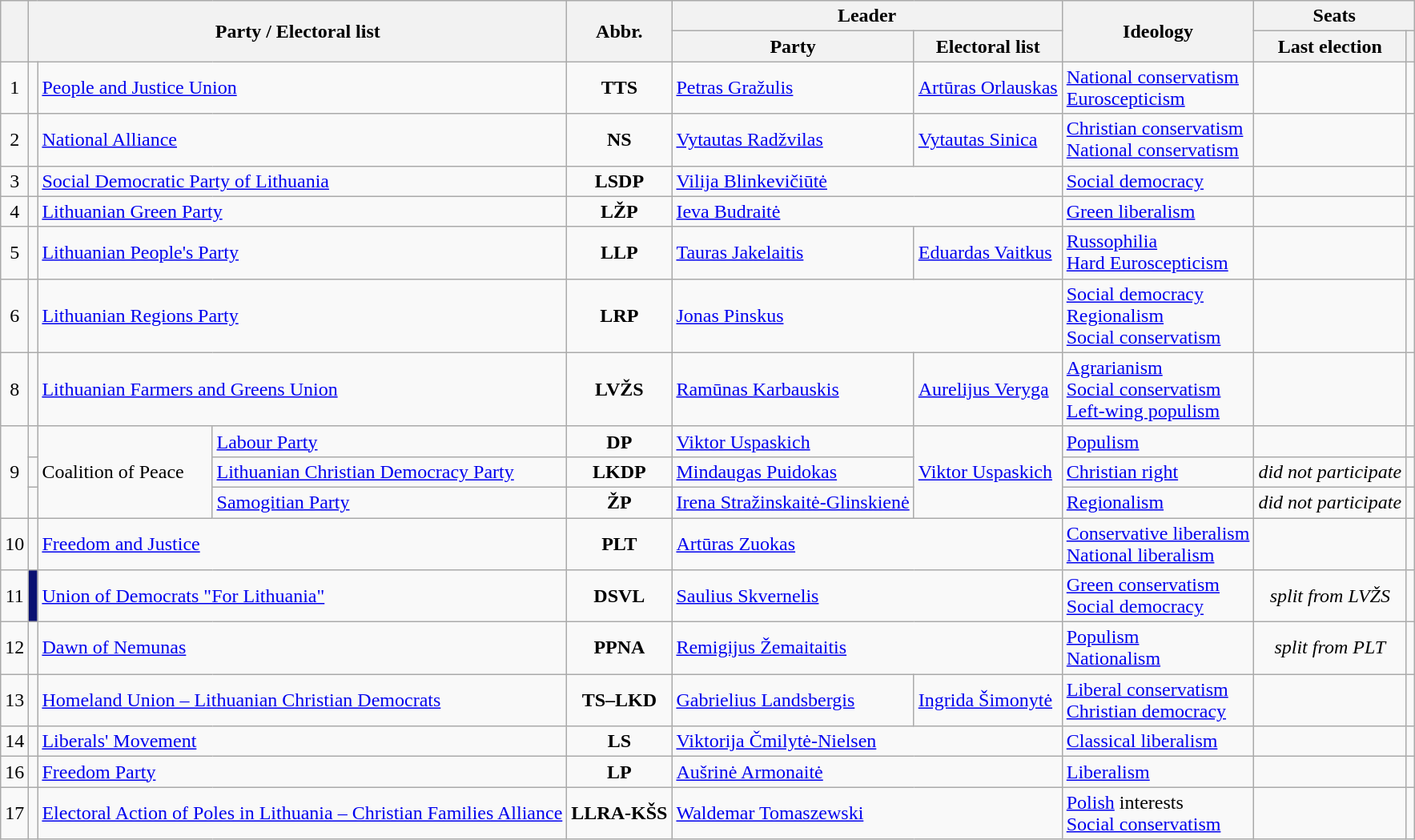<table class="wikitable sortable">
<tr>
<th rowspan=2></th>
<th rowspan=2 colspan=3>Party / Electoral list</th>
<th rowspan=2>Abbr.</th>
<th colspan=2>Leader</th>
<th rowspan=2>Ideology</th>
<th colspan=2>Seats</th>
</tr>
<tr>
<th>Party</th>
<th>Electoral list</th>
<th>Last election</th>
<th></th>
</tr>
<tr>
<td style="text-align:center">1</td>
<td bgcolor=></td>
<td colspan=2><a href='#'>People and Justice Union</a><br></td>
<td style="text-align:center"><strong>TTS</strong></td>
<td><a href='#'>Petras Gražulis</a></td>
<td><a href='#'>Artūras Orlauskas</a></td>
<td><a href='#'>National conservatism</a><br><a href='#'>Euroscepticism</a></td>
<td style="text-align:center"></td>
<td style="text-align:center"></td>
</tr>
<tr>
<td style="text-align:center">2</td>
<td bgcolor=></td>
<td colspan=2><a href='#'>National Alliance</a><br></td>
<td style="text-align:center"><strong>NS</strong></td>
<td colspan=1><a href='#'>Vytautas Radžvilas</a></td>
<td><a href='#'>Vytautas Sinica</a></td>
<td><a href='#'>Christian conservatism</a><br><a href='#'>National conservatism</a></td>
<td style="text-align:center"></td>
<td style="text-align:center"></td>
</tr>
<tr>
<td style="text-align:center">3</td>
<td bgcolor=></td>
<td colspan=2><a href='#'>Social Democratic Party of Lithuania</a><br></td>
<td style="text-align:center"><strong>LSDP</strong></td>
<td colspan=2><a href='#'>Vilija Blinkevičiūtė</a></td>
<td><a href='#'>Social democracy</a></td>
<td style="text-align:center"></td>
<td style="text-align:center"></td>
</tr>
<tr>
<td style="text-align:center">4</td>
<td bgcolor=></td>
<td colspan=2><a href='#'>Lithuanian Green Party</a><br></td>
<td style="text-align:center"><strong>LŽP</strong></td>
<td colspan=2><a href='#'>Ieva Budraitė</a></td>
<td><a href='#'>Green liberalism</a></td>
<td style="text-align:center"></td>
<td style="text-align:center"></td>
</tr>
<tr>
<td style="text-align:center">5</td>
<td bgcolor=></td>
<td colspan=2><a href='#'>Lithuanian People's Party</a><br></td>
<td style="text-align:center"><strong>LLP</strong></td>
<td colspan=1><a href='#'>Tauras Jakelaitis</a></td>
<td><a href='#'>Eduardas Vaitkus</a></td>
<td><a href='#'>Russophilia</a><br><a href='#'>Hard Euroscepticism</a></td>
<td style="text-align:center"></td>
<td style="text-align:center"></td>
</tr>
<tr>
<td style="text-align:center">6</td>
<td bgcolor=></td>
<td colspan=2><a href='#'>Lithuanian Regions Party</a><br></td>
<td style="text-align:center"><strong>LRP</strong></td>
<td colspan=2><a href='#'>Jonas Pinskus</a></td>
<td><a href='#'>Social democracy</a><br><a href='#'>Regionalism</a><br><a href='#'>Social conservatism</a></td>
<td style="text-align:center"></td>
<td style="text-align:center"></td>
</tr>
<tr>
<td style="text-align:center">8</td>
<td bgcolor=></td>
<td colspan=2><a href='#'>Lithuanian Farmers and Greens Union</a><br></td>
<td style="text-align:center"><strong>LVŽS</strong></td>
<td><a href='#'>Ramūnas Karbauskis</a></td>
<td><a href='#'>Aurelijus Veryga</a></td>
<td><a href='#'>Agrarianism</a><br><a href='#'>Social conservatism</a><br><a href='#'>Left-wing populism</a></td>
<td style="text-align:center"></td>
<td style="text-align:center"></td>
</tr>
<tr>
<td rowspan=3 style="text-align:center">9</td>
<td bgcolor=></td>
<td rowspan=3>Coalition of Peace<br></td>
<td><a href='#'>Labour Party</a></td>
<td style="text-align:center"><strong>DP</strong></td>
<td><a href='#'>Viktor Uspaskich</a></td>
<td rowspan=3><a href='#'>Viktor Uspaskich</a></td>
<td><a href='#'>Populism</a></td>
<td style="text-align:center"></td>
<td style="text-align:center"></td>
</tr>
<tr>
<td bgcolor=></td>
<td><a href='#'>Lithuanian Christian Democracy Party</a></td>
<td style="text-align:center"><strong>LKDP</strong></td>
<td><a href='#'>Mindaugas Puidokas</a></td>
<td><a href='#'>Christian right</a></td>
<td style="text-align:center"><em>did not participate</em></td>
<td style="text-align:center"></td>
</tr>
<tr>
<td bgcolor=></td>
<td><a href='#'>Samogitian Party</a></td>
<td style="text-align:center"><strong>ŽP</strong></td>
<td><a href='#'>Irena Stražinskaitė-Glinskienė</a></td>
<td><a href='#'>Regionalism</a></td>
<td style="text-align:center"><em>did not participate</em></td>
<td style="text-align:center"></td>
</tr>
<tr>
<td style="text-align:center">10</td>
<td bgcolor=></td>
<td colspan=2><a href='#'>Freedom and Justice</a><br></td>
<td style="text-align:center"><strong>PLT</strong></td>
<td colspan=2><a href='#'>Artūras Zuokas</a></td>
<td><a href='#'>Conservative liberalism</a><br><a href='#'>National liberalism</a></td>
<td style="text-align:center"></td>
<td style="text-align:center"></td>
</tr>
<tr>
<td style="text-align:center">11</td>
<td bgcolor=#0A1172></td>
<td colspan=2><a href='#'>Union of Democrats "For Lithuania"</a><br></td>
<td style="text-align:center"><strong>DSVL</strong></td>
<td colspan=2><a href='#'>Saulius Skvernelis</a></td>
<td><a href='#'>Green conservatism</a><br><a href='#'>Social democracy</a></td>
<td style="text-align:center"><em>split from LVŽS</em></td>
<td style="text-align:center"></td>
</tr>
<tr>
<td style="text-align:center">12</td>
<td bgcolor=></td>
<td colspan=2><a href='#'>Dawn of Nemunas</a><br></td>
<td style="text-align:center"><strong>PPNA</strong></td>
<td colspan=2><a href='#'>Remigijus Žemaitaitis</a></td>
<td><a href='#'>Populism</a><br><a href='#'>Nationalism</a></td>
<td style="text-align:center"><em>split from PLT</em></td>
<td style="text-align:center"></td>
</tr>
<tr>
<td style="text-align:center">13</td>
<td bgcolor=></td>
<td colspan=2><a href='#'>Homeland Union – Lithuanian Christian Democrats</a><br></td>
<td style="text-align:center"><strong>TS–LKD</strong></td>
<td><a href='#'>Gabrielius Landsbergis</a></td>
<td><a href='#'>Ingrida Šimonytė</a></td>
<td><a href='#'>Liberal conservatism</a><br><a href='#'>Christian democracy</a></td>
<td style="text-align:center"></td>
<td style="text-align:center"></td>
</tr>
<tr>
<td style="text-align:center">14</td>
<td bgcolor=></td>
<td colspan=2><a href='#'>Liberals' Movement</a><br></td>
<td style="text-align:center"><strong>LS</strong></td>
<td colspan=2><a href='#'>Viktorija Čmilytė-Nielsen</a></td>
<td><a href='#'>Classical liberalism</a></td>
<td style="text-align:center"></td>
<td style="text-align:center"></td>
</tr>
<tr>
<td style="text-align:center">16</td>
<td bgcolor=></td>
<td colspan=2><a href='#'>Freedom Party</a><br></td>
<td style="text-align:center"><strong>LP</strong></td>
<td colspan=2><a href='#'>Aušrinė Armonaitė</a></td>
<td><a href='#'>Liberalism</a></td>
<td style="text-align:center"></td>
<td style="text-align:center"></td>
</tr>
<tr>
<td style="text-align:center">17</td>
<td bgcolor=></td>
<td colspan=2><a href='#'>Electoral Action of Poles in Lithuania – Christian Families Alliance</a><br></td>
<td style="text-align:center"><strong>LLRA-KŠS</strong></td>
<td colspan=2><a href='#'>Waldemar Tomaszewski</a></td>
<td><a href='#'>Polish</a> interests<br><a href='#'>Social conservatism</a></td>
<td style="text-align:center"></td>
<td style="text-align:center"></td>
</tr>
</table>
